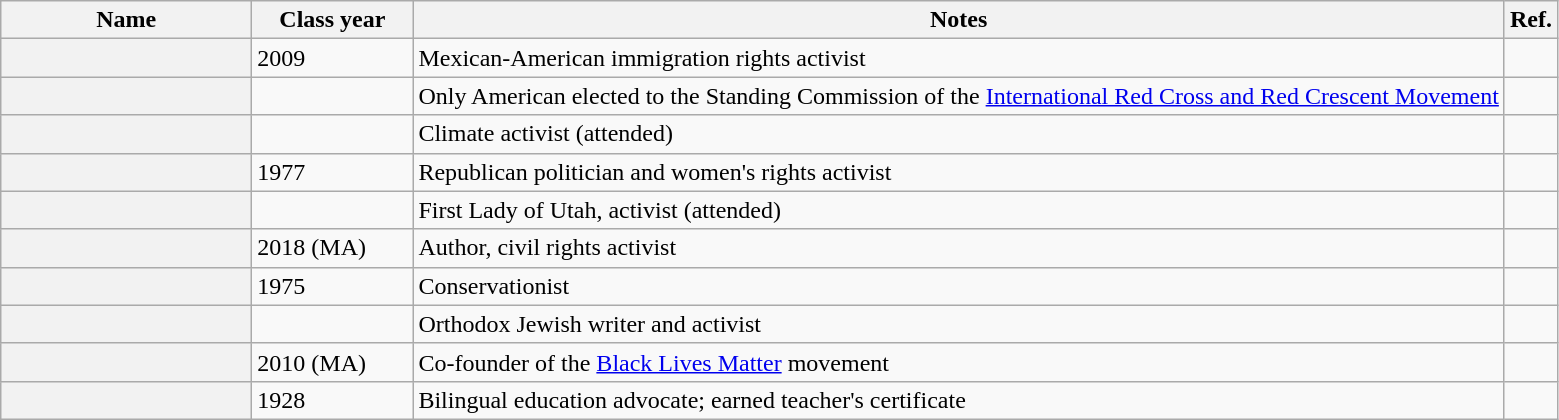<table class="wikitable sortable">
<tr>
<th scope = "col" width="160">Name</th>
<th scope = "col" width="100">Class year</th>
<th scope = "col" width="*" class="unsortable">Notes</th>
<th scope = "col" width="*" class="unsortable">Ref.</th>
</tr>
<tr>
<th scope = "row"></th>
<td>2009</td>
<td>Mexican-American immigration rights activist</td>
<td></td>
</tr>
<tr>
<th scope = "row"></th>
<td></td>
<td>Only American elected to the Standing Commission of the <a href='#'>International Red Cross and Red Crescent Movement</a></td>
<td></td>
</tr>
<tr>
<th scope = "row"></th>
<td></td>
<td>Climate activist (attended)</td>
<td></td>
</tr>
<tr>
<th scope = "row"></th>
<td>1977</td>
<td>Republican politician and women's rights activist</td>
<td></td>
</tr>
<tr>
<th scope = "row"></th>
<td></td>
<td>First Lady of Utah, activist (attended)</td>
<td></td>
</tr>
<tr>
<th scope = "row"></th>
<td>2018 (MA)</td>
<td>Author, civil rights activist</td>
<td></td>
</tr>
<tr>
<th scope = "row"></th>
<td>1975</td>
<td>Conservationist</td>
<td></td>
</tr>
<tr>
<th scope = "row"></th>
<td></td>
<td>Orthodox Jewish writer and activist</td>
<td></td>
</tr>
<tr>
<th scope = "row"></th>
<td>2010 (MA)</td>
<td>Co-founder of the <a href='#'>Black Lives Matter</a> movement</td>
<td></td>
</tr>
<tr>
<th scope = "row"></th>
<td>1928</td>
<td>Bilingual education advocate; earned teacher's certificate</td>
<td></td>
</tr>
</table>
